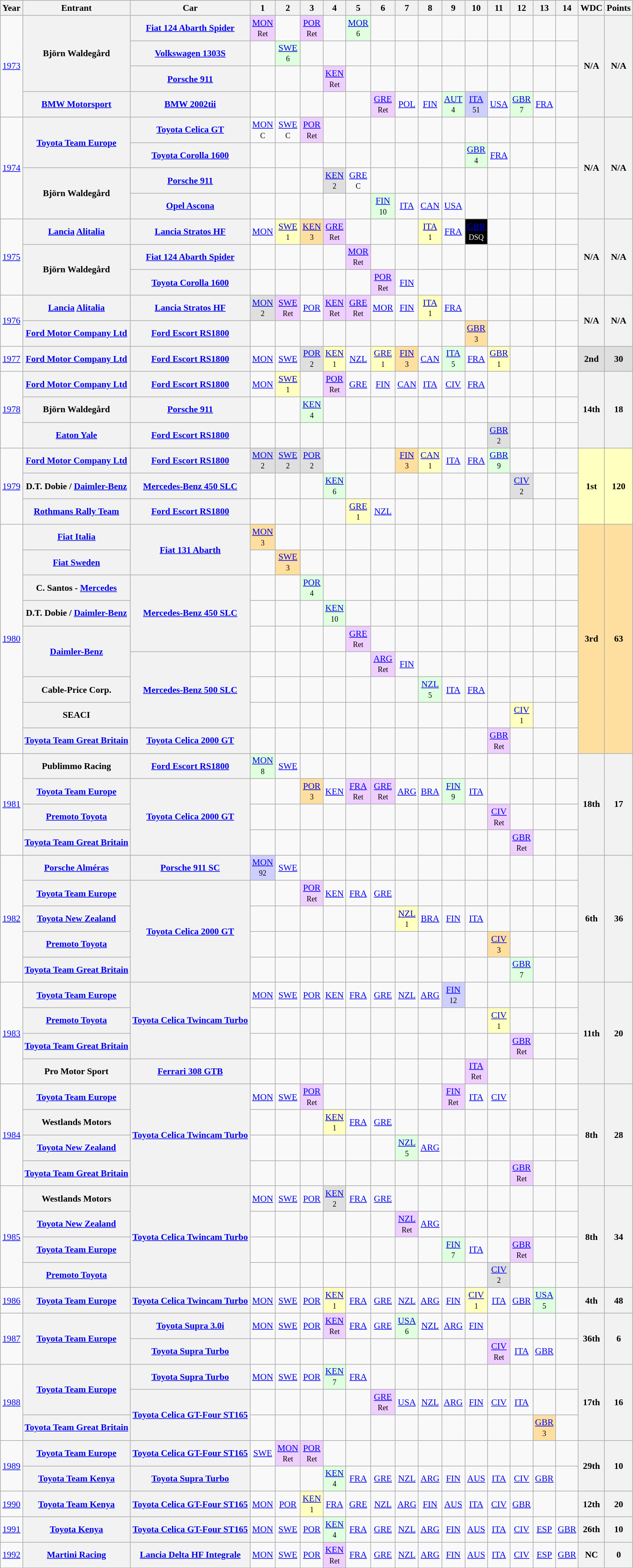<table class="wikitable" style="text-align:center; font-size:90%;">
<tr>
<th>Year</th>
<th>Entrant</th>
<th>Car</th>
<th>1</th>
<th>2</th>
<th>3</th>
<th>4</th>
<th>5</th>
<th>6</th>
<th>7</th>
<th>8</th>
<th>9</th>
<th>10</th>
<th>11</th>
<th>12</th>
<th>13</th>
<th>14</th>
<th>WDC</th>
<th>Points</th>
</tr>
<tr>
<td rowspan=4><a href='#'>1973</a></td>
<th rowspan=3>Björn Waldegård</th>
<th><a href='#'>Fiat 124 Abarth Spider</a></th>
<td style="background:#efcfff;"><a href='#'>MON</a><br><small>Ret</small></td>
<td></td>
<td style="background:#efcfff;"><a href='#'>POR</a><br><small>Ret</small></td>
<td></td>
<td style="background:#dfffdf;"><a href='#'>MOR</a><br><small>6</small></td>
<td></td>
<td></td>
<td></td>
<td></td>
<td></td>
<td></td>
<td></td>
<td></td>
<td></td>
<th rowspan=4>N/A</th>
<th rowspan=4>N/A</th>
</tr>
<tr>
<th><a href='#'>Volkswagen 1303S</a></th>
<td></td>
<td style="background:#dfffdf;"><a href='#'>SWE</a><br><small>6</small></td>
<td></td>
<td></td>
<td></td>
<td></td>
<td></td>
<td></td>
<td></td>
<td></td>
<td></td>
<td></td>
<td></td>
<td></td>
</tr>
<tr>
<th><a href='#'>Porsche 911</a></th>
<td></td>
<td></td>
<td></td>
<td style="background:#efcfff;"><a href='#'>KEN</a><br><small>Ret</small></td>
<td></td>
<td></td>
<td></td>
<td></td>
<td></td>
<td></td>
<td></td>
<td></td>
<td></td>
<td></td>
</tr>
<tr>
<th><a href='#'>BMW Motorsport</a></th>
<th><a href='#'>BMW 2002tii</a></th>
<td></td>
<td></td>
<td></td>
<td></td>
<td></td>
<td style="background:#efcfff;"><a href='#'>GRE</a><br><small>Ret</small></td>
<td><a href='#'>POL</a></td>
<td><a href='#'>FIN</a></td>
<td style="background:#dfffdf;"><a href='#'>AUT</a><br><small>4</small></td>
<td style="background:#cfcfff;"><a href='#'>ITA</a><br><small>51</small></td>
<td><a href='#'>USA</a></td>
<td style="background:#dfffdf;"><a href='#'>GBR</a><br><small>7</small></td>
<td><a href='#'>FRA</a></td>
<td></td>
</tr>
<tr>
<td rowspan=4><a href='#'>1974</a></td>
<th rowspan=2><a href='#'>Toyota Team Europe</a></th>
<th><a href='#'>Toyota Celica GT</a></th>
<td><a href='#'>MON</a><br><small>C</small></td>
<td><a href='#'>SWE</a><br><small>C</small></td>
<td style="background:#efcfff;"><a href='#'>POR</a><br><small>Ret</small></td>
<td></td>
<td></td>
<td></td>
<td></td>
<td></td>
<td></td>
<td></td>
<td></td>
<td></td>
<td></td>
<td></td>
<th rowspan=4>N/A</th>
<th rowspan=4>N/A</th>
</tr>
<tr>
<th><a href='#'>Toyota Corolla 1600</a></th>
<td></td>
<td></td>
<td></td>
<td></td>
<td></td>
<td></td>
<td></td>
<td></td>
<td></td>
<td style="background:#dfffdf;"><a href='#'>GBR</a><br><small>4</small></td>
<td><a href='#'>FRA</a></td>
<td></td>
<td></td>
<td></td>
</tr>
<tr>
<th rowspan=2>Björn Waldegård</th>
<th><a href='#'>Porsche 911</a></th>
<td></td>
<td></td>
<td></td>
<td style="background:#dfdfdf;"><a href='#'>KEN</a><br><small>2</small></td>
<td><a href='#'>GRE</a><br><small>C</small></td>
<td></td>
<td></td>
<td></td>
<td></td>
<td></td>
<td></td>
<td></td>
<td></td>
<td></td>
</tr>
<tr>
<th><a href='#'>Opel Ascona</a></th>
<td></td>
<td></td>
<td></td>
<td></td>
<td></td>
<td style="background:#dfffdf;"><a href='#'>FIN</a><br><small>10</small></td>
<td><a href='#'>ITA</a></td>
<td><a href='#'>CAN</a></td>
<td><a href='#'>USA</a></td>
<td></td>
<td></td>
<td></td>
<td></td>
<td></td>
</tr>
<tr>
<td rowspan=3><a href='#'>1975</a></td>
<th><a href='#'>Lancia</a> <a href='#'>Alitalia</a></th>
<th><a href='#'>Lancia Stratos HF</a></th>
<td><a href='#'>MON</a></td>
<td style="background:#ffffbf;"><a href='#'>SWE</a><br><small>1</small></td>
<td style="background:#ffdf9f;"><a href='#'>KEN</a><br><small>3</small></td>
<td style="background:#efcfff;"><a href='#'>GRE</a><br><small>Ret</small></td>
<td></td>
<td></td>
<td></td>
<td style="background:#ffffbf;"><a href='#'>ITA</a><br><small>1</small></td>
<td><a href='#'>FRA</a></td>
<td style="background:#000000; color:white"><a href='#'><span>GBR</span></a><br><small>DSQ</small></td>
<td></td>
<td></td>
<td></td>
<td></td>
<th rowspan=3>N/A</th>
<th rowspan=3>N/A</th>
</tr>
<tr>
<th rowspan=2>Björn Waldegård</th>
<th><a href='#'>Fiat 124 Abarth Spider</a></th>
<td></td>
<td></td>
<td></td>
<td></td>
<td style="background:#efcfff;"><a href='#'>MOR</a><br><small>Ret</small></td>
<td></td>
<td></td>
<td></td>
<td></td>
<td></td>
<td></td>
<td></td>
<td></td>
<td></td>
</tr>
<tr>
<th><a href='#'>Toyota Corolla 1600</a></th>
<td></td>
<td></td>
<td></td>
<td></td>
<td></td>
<td style="background:#efcfff;"><a href='#'>POR</a><br><small>Ret</small></td>
<td><a href='#'>FIN</a></td>
<td></td>
<td></td>
<td></td>
<td></td>
<td></td>
<td></td>
<td></td>
</tr>
<tr>
<td rowspan=2><a href='#'>1976</a></td>
<th><a href='#'>Lancia</a> <a href='#'>Alitalia</a></th>
<th><a href='#'>Lancia Stratos HF</a></th>
<td style="background:#dfdfdf;"><a href='#'>MON</a><br><small>2</small></td>
<td style="background:#efcfff;"><a href='#'>SWE</a><br><small>Ret</small></td>
<td><a href='#'>POR</a></td>
<td style="background:#efcfff;"><a href='#'>KEN</a><br><small>Ret</small></td>
<td style="background:#efcfff;"><a href='#'>GRE</a><br><small>Ret</small></td>
<td><a href='#'>MOR</a></td>
<td><a href='#'>FIN</a></td>
<td style="background:#ffffbf;"><a href='#'>ITA</a><br><small>1</small></td>
<td><a href='#'>FRA</a></td>
<td></td>
<td></td>
<td></td>
<td></td>
<td></td>
<th rowspan=2>N/A</th>
<th rowspan=2>N/A</th>
</tr>
<tr>
<th><a href='#'>Ford Motor Company Ltd</a></th>
<th><a href='#'>Ford Escort RS1800</a></th>
<td></td>
<td></td>
<td></td>
<td></td>
<td></td>
<td></td>
<td></td>
<td></td>
<td></td>
<td style="background:#ffdf9f;"><a href='#'>GBR</a><br><small>3</small></td>
<td></td>
<td></td>
<td></td>
<td></td>
</tr>
<tr>
<td><a href='#'>1977</a></td>
<th><a href='#'>Ford Motor Company Ltd</a></th>
<th><a href='#'>Ford Escort RS1800</a></th>
<td><a href='#'>MON</a></td>
<td><a href='#'>SWE</a></td>
<td style="background:#dfdfdf;"><a href='#'>POR</a><br><small>2</small></td>
<td style="background:#ffffbf;"><a href='#'>KEN</a><br><small>1</small></td>
<td><a href='#'>NZL</a></td>
<td style="background:#ffffbf;"><a href='#'>GRE</a><br><small>1</small></td>
<td style="background:#ffdf9f;"><a href='#'>FIN</a><br><small>3</small></td>
<td><a href='#'>CAN</a></td>
<td style="background:#dfffdf;"><a href='#'>ITA</a><br><small>5</small></td>
<td><a href='#'>FRA</a></td>
<td style="background:#ffffbf;"><a href='#'>GBR</a><br><small>1</small></td>
<td></td>
<td></td>
<td></td>
<th style="background:#dfdfdf;">2nd</th>
<th style="background:#dfdfdf;">30</th>
</tr>
<tr>
<td rowspan=3><a href='#'>1978</a></td>
<th><a href='#'>Ford Motor Company Ltd</a></th>
<th><a href='#'>Ford Escort RS1800</a></th>
<td><a href='#'>MON</a></td>
<td style="background:#ffffbf;"><a href='#'>SWE</a><br><small>1</small></td>
<td></td>
<td style="background:#efcfff;"><a href='#'>POR</a><br><small>Ret</small></td>
<td><a href='#'>GRE</a></td>
<td><a href='#'>FIN</a></td>
<td><a href='#'>CAN</a></td>
<td><a href='#'>ITA</a></td>
<td><a href='#'>CIV</a></td>
<td><a href='#'>FRA</a></td>
<td></td>
<td></td>
<td></td>
<td></td>
<th rowspan=3>14th</th>
<th rowspan=3>18</th>
</tr>
<tr>
<th>Björn Waldegård</th>
<th><a href='#'>Porsche 911</a></th>
<td></td>
<td></td>
<td style="background:#dfffdf;"><a href='#'>KEN</a><br><small>4</small></td>
<td></td>
<td></td>
<td></td>
<td></td>
<td></td>
<td></td>
<td></td>
<td></td>
<td></td>
<td></td>
<td></td>
</tr>
<tr>
<th><a href='#'>Eaton Yale</a></th>
<th><a href='#'>Ford Escort RS1800</a></th>
<td></td>
<td></td>
<td></td>
<td></td>
<td></td>
<td></td>
<td></td>
<td></td>
<td></td>
<td></td>
<td style="background:#dfdfdf;"><a href='#'>GBR</a><br><small>2</small></td>
<td></td>
<td></td>
<td></td>
</tr>
<tr>
<td rowspan=3><a href='#'>1979</a></td>
<th><a href='#'>Ford Motor Company Ltd</a></th>
<th><a href='#'>Ford Escort RS1800</a></th>
<td style="background:#dfdfdf;"><a href='#'>MON</a><br><small>2</small></td>
<td style="background:#dfdfdf;"><a href='#'>SWE</a><br><small>2</small></td>
<td style="background:#dfdfdf;"><a href='#'>POR</a><br><small>2</small></td>
<td></td>
<td></td>
<td></td>
<td style="background:#ffdf9f;"><a href='#'>FIN</a><br><small>3</small></td>
<td style="background:#ffffbf;"><a href='#'>CAN</a><br><small>1</small></td>
<td><a href='#'>ITA</a></td>
<td><a href='#'>FRA</a></td>
<td style="background:#dfffdf;"><a href='#'>GBR</a><br><small>9</small></td>
<td></td>
<td></td>
<td></td>
<th rowspan=3 style="background:#ffffbf;">1st</th>
<th rowspan=3 style="background:#ffffbf;">120</th>
</tr>
<tr>
<th>D.T. Dobie / <a href='#'>Daimler-Benz</a></th>
<th><a href='#'>Mercedes-Benz 450 SLC</a></th>
<td></td>
<td></td>
<td></td>
<td style="background:#dfffdf;"><a href='#'>KEN</a><br><small>6</small></td>
<td></td>
<td></td>
<td></td>
<td></td>
<td></td>
<td></td>
<td></td>
<td style="background:#dfdfdf;"><a href='#'>CIV</a><br><small>2</small></td>
<td></td>
<td></td>
</tr>
<tr>
<th><a href='#'>Rothmans Rally Team</a></th>
<th><a href='#'>Ford Escort RS1800</a></th>
<td></td>
<td></td>
<td></td>
<td></td>
<td style="background:#ffffbf;"><a href='#'>GRE</a><br><small>1</small></td>
<td><a href='#'>NZL</a></td>
<td></td>
<td></td>
<td></td>
<td></td>
<td></td>
<td></td>
<td></td>
<td></td>
</tr>
<tr>
<td rowspan=9><a href='#'>1980</a></td>
<th><a href='#'>Fiat Italia</a></th>
<th rowspan=2><a href='#'>Fiat 131 Abarth</a></th>
<td style="background:#ffdf9f;"><a href='#'>MON</a><br><small>3</small></td>
<td></td>
<td></td>
<td></td>
<td></td>
<td></td>
<td></td>
<td></td>
<td></td>
<td></td>
<td></td>
<td></td>
<td></td>
<td></td>
<th rowspan=9 style="background:#ffdf9f;">3rd</th>
<th rowspan=9 style="background:#ffdf9f;">63</th>
</tr>
<tr>
<th><a href='#'>Fiat Sweden</a></th>
<td></td>
<td style="background:#ffdf9f;"><a href='#'>SWE</a><br><small>3</small></td>
<td></td>
<td></td>
<td></td>
<td></td>
<td></td>
<td></td>
<td></td>
<td></td>
<td></td>
<td></td>
<td></td>
<td></td>
</tr>
<tr>
<th>C. Santos - <a href='#'>Mercedes</a></th>
<th rowspan=3><a href='#'>Mercedes-Benz 450 SLC</a></th>
<td></td>
<td></td>
<td style="background:#dfffdf;"><a href='#'>POR</a><br><small>4</small></td>
<td></td>
<td></td>
<td></td>
<td></td>
<td></td>
<td></td>
<td></td>
<td></td>
<td></td>
<td></td>
<td></td>
</tr>
<tr>
<th>D.T. Dobie / <a href='#'>Daimler-Benz</a></th>
<td></td>
<td></td>
<td></td>
<td style="background:#dfffdf;"><a href='#'>KEN</a><br><small>10</small></td>
<td></td>
<td></td>
<td></td>
<td></td>
<td></td>
<td></td>
<td></td>
<td></td>
<td></td>
<td></td>
</tr>
<tr>
<th rowspan=2><a href='#'>Daimler-Benz</a></th>
<td></td>
<td></td>
<td></td>
<td></td>
<td style="background:#efcfff;"><a href='#'>GRE</a><br><small>Ret</small></td>
<td></td>
<td></td>
<td></td>
<td></td>
<td></td>
<td></td>
<td></td>
<td></td>
<td></td>
</tr>
<tr>
<th rowspan=3><a href='#'>Mercedes-Benz 500 SLC</a></th>
<td></td>
<td></td>
<td></td>
<td></td>
<td></td>
<td style="background:#efcfff;"><a href='#'>ARG</a><br><small>Ret</small></td>
<td><a href='#'>FIN</a></td>
<td></td>
<td></td>
<td></td>
<td></td>
<td></td>
<td></td>
<td></td>
</tr>
<tr>
<th>Cable-Price Corp.</th>
<td></td>
<td></td>
<td></td>
<td></td>
<td></td>
<td></td>
<td></td>
<td style="background:#dfffdf;"><a href='#'>NZL</a><br><small>5</small></td>
<td><a href='#'>ITA</a></td>
<td><a href='#'>FRA</a></td>
<td></td>
<td></td>
<td></td>
<td></td>
</tr>
<tr>
<th>SEACI</th>
<td></td>
<td></td>
<td></td>
<td></td>
<td></td>
<td></td>
<td></td>
<td></td>
<td></td>
<td></td>
<td></td>
<td style="background:#ffffbf;"><a href='#'>CIV</a><br><small>1</small></td>
<td></td>
<td></td>
</tr>
<tr>
<th><a href='#'>Toyota Team Great Britain</a></th>
<th><a href='#'>Toyota Celica 2000 GT</a></th>
<td></td>
<td></td>
<td></td>
<td></td>
<td></td>
<td></td>
<td></td>
<td></td>
<td></td>
<td></td>
<td style="background:#efcfff;"><a href='#'>GBR</a><br><small>Ret</small></td>
<td></td>
<td></td>
<td></td>
</tr>
<tr>
<td rowspan=4><a href='#'>1981</a></td>
<th>Publimmo Racing</th>
<th><a href='#'>Ford Escort RS1800</a></th>
<td style="background:#dfffdf;"><a href='#'>MON</a><br><small>8</small></td>
<td><a href='#'>SWE</a></td>
<td></td>
<td></td>
<td></td>
<td></td>
<td></td>
<td></td>
<td></td>
<td></td>
<td></td>
<td></td>
<td></td>
<td></td>
<th rowspan=4>18th</th>
<th rowspan=4>17</th>
</tr>
<tr>
<th><a href='#'>Toyota Team Europe</a></th>
<th rowspan=3><a href='#'>Toyota Celica 2000 GT</a></th>
<td></td>
<td></td>
<td style="background:#ffdf9f;"><a href='#'>POR</a><br><small>3</small></td>
<td><a href='#'>KEN</a></td>
<td style="background:#efcfff;"><a href='#'>FRA</a><br><small>Ret</small></td>
<td style="background:#efcfff;"><a href='#'>GRE</a><br><small>Ret</small></td>
<td><a href='#'>ARG</a></td>
<td><a href='#'>BRA</a></td>
<td style="background:#dfffdf;"><a href='#'>FIN</a><br><small>9</small></td>
<td><a href='#'>ITA</a></td>
<td></td>
<td></td>
<td></td>
<td></td>
</tr>
<tr>
<th><a href='#'>Premoto Toyota</a></th>
<td></td>
<td></td>
<td></td>
<td></td>
<td></td>
<td></td>
<td></td>
<td></td>
<td></td>
<td></td>
<td style="background:#efcfff;"><a href='#'>CIV</a><br><small>Ret</small></td>
<td></td>
<td></td>
<td></td>
</tr>
<tr>
<th><a href='#'>Toyota Team Great Britain</a></th>
<td></td>
<td></td>
<td></td>
<td></td>
<td></td>
<td></td>
<td></td>
<td></td>
<td></td>
<td></td>
<td></td>
<td style="background:#efcfff;"><a href='#'>GBR</a><br><small>Ret</small></td>
<td></td>
<td></td>
</tr>
<tr>
<td rowspan=5><a href='#'>1982</a></td>
<th><a href='#'>Porsche Alméras</a></th>
<th><a href='#'>Porsche 911 SC</a></th>
<td style="background:#cfcfff;"><a href='#'>MON</a><br><small>92</small></td>
<td><a href='#'>SWE</a></td>
<td></td>
<td></td>
<td></td>
<td></td>
<td></td>
<td></td>
<td></td>
<td></td>
<td></td>
<td></td>
<td></td>
<td></td>
<th rowspan=5>6th</th>
<th rowspan=5>36</th>
</tr>
<tr>
<th><a href='#'>Toyota Team Europe</a></th>
<th rowspan=4><a href='#'>Toyota Celica 2000 GT</a></th>
<td></td>
<td></td>
<td style="background:#efcfff;"><a href='#'>POR</a><br><small>Ret</small></td>
<td><a href='#'>KEN</a></td>
<td><a href='#'>FRA</a></td>
<td><a href='#'>GRE</a></td>
<td></td>
<td></td>
<td></td>
<td></td>
<td></td>
<td></td>
<td></td>
<td></td>
</tr>
<tr>
<th><a href='#'>Toyota New Zealand</a></th>
<td></td>
<td></td>
<td></td>
<td></td>
<td></td>
<td></td>
<td style="background:#ffffbf;"><a href='#'>NZL</a><br><small>1</small></td>
<td><a href='#'>BRA</a></td>
<td><a href='#'>FIN</a></td>
<td><a href='#'>ITA</a></td>
<td></td>
<td></td>
<td></td>
<td></td>
</tr>
<tr>
<th><a href='#'>Premoto Toyota</a></th>
<td></td>
<td></td>
<td></td>
<td></td>
<td></td>
<td></td>
<td></td>
<td></td>
<td></td>
<td></td>
<td style="background:#ffdf9f;"><a href='#'>CIV</a><br><small>3</small></td>
<td></td>
<td></td>
<td></td>
</tr>
<tr>
<th><a href='#'>Toyota Team Great Britain</a></th>
<td></td>
<td></td>
<td></td>
<td></td>
<td></td>
<td></td>
<td></td>
<td></td>
<td></td>
<td></td>
<td></td>
<td style="background:#dfffdf;"><a href='#'>GBR</a><br><small>7</small></td>
<td></td>
<td></td>
</tr>
<tr>
<td rowspan=4><a href='#'>1983</a></td>
<th><a href='#'>Toyota Team Europe</a></th>
<th rowspan=3><a href='#'>Toyota Celica Twincam Turbo</a></th>
<td><a href='#'>MON</a></td>
<td><a href='#'>SWE</a></td>
<td><a href='#'>POR</a></td>
<td><a href='#'>KEN</a></td>
<td><a href='#'>FRA</a></td>
<td><a href='#'>GRE</a></td>
<td><a href='#'>NZL</a></td>
<td><a href='#'>ARG</a></td>
<td style="background:#cfcfff;"><a href='#'>FIN</a><br><small>12</small></td>
<td></td>
<td></td>
<td></td>
<td></td>
<td></td>
<th rowspan=4>11th</th>
<th rowspan=4>20</th>
</tr>
<tr>
<th><a href='#'>Premoto Toyota</a></th>
<td></td>
<td></td>
<td></td>
<td></td>
<td></td>
<td></td>
<td></td>
<td></td>
<td></td>
<td></td>
<td style="background:#ffffbf;"><a href='#'>CIV</a><br><small>1</small></td>
<td></td>
<td></td>
<td></td>
</tr>
<tr>
<th><a href='#'>Toyota Team Great Britain</a></th>
<td></td>
<td></td>
<td></td>
<td></td>
<td></td>
<td></td>
<td></td>
<td></td>
<td></td>
<td></td>
<td></td>
<td style="background:#efcfff;"><a href='#'>GBR</a><br><small>Ret</small></td>
<td></td>
<td></td>
</tr>
<tr>
<th>Pro Motor Sport</th>
<th><a href='#'>Ferrari 308 GTB</a></th>
<td></td>
<td></td>
<td></td>
<td></td>
<td></td>
<td></td>
<td></td>
<td></td>
<td></td>
<td style="background:#efcfff;"><a href='#'>ITA</a><br><small>Ret</small></td>
<td></td>
<td></td>
<td></td>
<td></td>
</tr>
<tr>
<td rowspan=4><a href='#'>1984</a></td>
<th><a href='#'>Toyota Team Europe</a></th>
<th rowspan=4><a href='#'>Toyota Celica Twincam Turbo</a></th>
<td><a href='#'>MON</a></td>
<td><a href='#'>SWE</a></td>
<td style="background:#efcfff;"><a href='#'>POR</a><br><small>Ret</small></td>
<td></td>
<td></td>
<td></td>
<td></td>
<td></td>
<td style="background:#efcfff;"><a href='#'>FIN</a><br><small>Ret</small></td>
<td><a href='#'>ITA</a></td>
<td><a href='#'>CIV</a></td>
<td></td>
<td></td>
<td></td>
<th rowspan=4>8th</th>
<th rowspan=4>28</th>
</tr>
<tr>
<th>Westlands Motors</th>
<td></td>
<td></td>
<td></td>
<td style="background:#ffffbf;"><a href='#'>KEN</a><br><small>1</small></td>
<td><a href='#'>FRA</a></td>
<td><a href='#'>GRE</a></td>
<td></td>
<td></td>
<td></td>
<td></td>
<td></td>
<td></td>
<td></td>
<td></td>
</tr>
<tr>
<th><a href='#'>Toyota New Zealand</a></th>
<td></td>
<td></td>
<td></td>
<td></td>
<td></td>
<td></td>
<td style="background:#dfffdf;"><a href='#'>NZL</a><br><small>5</small></td>
<td><a href='#'>ARG</a></td>
<td></td>
<td></td>
<td></td>
<td></td>
<td></td>
<td></td>
</tr>
<tr>
<th><a href='#'>Toyota Team Great Britain</a></th>
<td></td>
<td></td>
<td></td>
<td></td>
<td></td>
<td></td>
<td></td>
<td></td>
<td></td>
<td></td>
<td></td>
<td style="background:#efcfff;"><a href='#'>GBR</a><br><small>Ret</small></td>
<td></td>
<td></td>
</tr>
<tr>
<td rowspan=4><a href='#'>1985</a></td>
<th>Westlands Motors</th>
<th rowspan=4><a href='#'>Toyota Celica Twincam Turbo</a></th>
<td><a href='#'>MON</a></td>
<td><a href='#'>SWE</a></td>
<td><a href='#'>POR</a></td>
<td style="background:#dfdfdf;"><a href='#'>KEN</a><br><small>2</small></td>
<td><a href='#'>FRA</a></td>
<td><a href='#'>GRE</a></td>
<td></td>
<td></td>
<td></td>
<td></td>
<td></td>
<td></td>
<td></td>
<td></td>
<th rowspan="4">8th</th>
<th rowspan="4">34</th>
</tr>
<tr>
<th><a href='#'>Toyota New Zealand</a></th>
<td></td>
<td></td>
<td></td>
<td></td>
<td></td>
<td></td>
<td style="background:#efcfff;"><a href='#'>NZL</a><br><small>Ret</small></td>
<td><a href='#'>ARG</a></td>
<td></td>
<td></td>
<td></td>
<td></td>
<td></td>
<td></td>
</tr>
<tr>
<th><a href='#'>Toyota Team Europe</a></th>
<td></td>
<td></td>
<td></td>
<td></td>
<td></td>
<td></td>
<td></td>
<td></td>
<td style="background:#dfffdf;"><a href='#'>FIN</a><br><small>7</small></td>
<td><a href='#'>ITA</a></td>
<td></td>
<td style="background:#efcfff;"><a href='#'>GBR</a><br><small>Ret</small></td>
<td></td>
<td></td>
</tr>
<tr>
<th><a href='#'>Premoto Toyota</a></th>
<td></td>
<td></td>
<td></td>
<td></td>
<td></td>
<td></td>
<td></td>
<td></td>
<td></td>
<td></td>
<td style="background:#dfdfdf;"><a href='#'>CIV</a><br><small>2</small></td>
<td></td>
<td></td>
<td></td>
</tr>
<tr>
<td><a href='#'>1986</a></td>
<th><a href='#'>Toyota Team Europe</a></th>
<th><a href='#'>Toyota Celica Twincam Turbo</a></th>
<td><a href='#'>MON</a></td>
<td><a href='#'>SWE</a></td>
<td><a href='#'>POR</a></td>
<td style="background:#ffffbf;"><a href='#'>KEN</a><br><small>1</small></td>
<td><a href='#'>FRA</a></td>
<td><a href='#'>GRE</a></td>
<td><a href='#'>NZL</a></td>
<td><a href='#'>ARG</a></td>
<td><a href='#'>FIN</a></td>
<td style="background:#ffffbf;"><a href='#'>CIV</a><br><small>1</small></td>
<td><a href='#'>ITA</a></td>
<td><a href='#'>GBR</a></td>
<td style="background:#dfffdf;"><a href='#'>USA</a><br><small>5</small></td>
<td></td>
<th>4th</th>
<th>48</th>
</tr>
<tr>
<td rowspan=2><a href='#'>1987</a></td>
<th rowspan=2><a href='#'>Toyota Team Europe</a></th>
<th><a href='#'>Toyota Supra 3.0i</a></th>
<td><a href='#'>MON</a></td>
<td><a href='#'>SWE</a></td>
<td><a href='#'>POR</a></td>
<td style="background:#efcfff;"><a href='#'>KEN</a><br><small>Ret</small></td>
<td><a href='#'>FRA</a></td>
<td><a href='#'>GRE</a></td>
<td style="background:#dfffdf;"><a href='#'>USA</a><br><small>6</small></td>
<td><a href='#'>NZL</a></td>
<td><a href='#'>ARG</a></td>
<td><a href='#'>FIN</a></td>
<td></td>
<td></td>
<td></td>
<td></td>
<th rowspan=2>36th</th>
<th rowspan=2>6</th>
</tr>
<tr>
<th><a href='#'>Toyota Supra Turbo</a></th>
<td></td>
<td></td>
<td></td>
<td></td>
<td></td>
<td></td>
<td></td>
<td></td>
<td></td>
<td></td>
<td style="background:#efcfff;"><a href='#'>CIV</a><br><small>Ret</small></td>
<td><a href='#'>ITA</a></td>
<td><a href='#'>GBR</a></td>
<td></td>
</tr>
<tr>
<td rowspan=3><a href='#'>1988</a></td>
<th rowspan=2><a href='#'>Toyota Team Europe</a></th>
<th><a href='#'>Toyota Supra Turbo</a></th>
<td><a href='#'>MON</a></td>
<td><a href='#'>SWE</a></td>
<td><a href='#'>POR</a></td>
<td style="background:#dfffdf;"><a href='#'>KEN</a><br><small>7</small></td>
<td><a href='#'>FRA</a></td>
<td></td>
<td></td>
<td></td>
<td></td>
<td></td>
<td></td>
<td></td>
<td></td>
<td></td>
<th rowspan=3>17th</th>
<th rowspan=3>16</th>
</tr>
<tr>
<th rowspan=2><a href='#'>Toyota Celica GT-Four ST165</a></th>
<td></td>
<td></td>
<td></td>
<td></td>
<td></td>
<td style="background:#efcfff;"><a href='#'>GRE</a><br><small>Ret</small></td>
<td><a href='#'>USA</a></td>
<td><a href='#'>NZL</a></td>
<td><a href='#'>ARG</a></td>
<td><a href='#'>FIN</a></td>
<td><a href='#'>CIV</a></td>
<td><a href='#'>ITA</a></td>
<td></td>
<td></td>
</tr>
<tr>
<th><a href='#'>Toyota Team Great Britain</a></th>
<td></td>
<td></td>
<td></td>
<td></td>
<td></td>
<td></td>
<td></td>
<td></td>
<td></td>
<td></td>
<td></td>
<td></td>
<td style="background:#ffdf9f;"><a href='#'>GBR</a><br><small>3</small></td>
<td></td>
</tr>
<tr>
<td rowspan=2><a href='#'>1989</a></td>
<th><a href='#'>Toyota Team Europe</a></th>
<th><a href='#'>Toyota Celica GT-Four ST165</a></th>
<td><a href='#'>SWE</a></td>
<td style="background:#efcfff;"><a href='#'>MON</a><br><small>Ret</small></td>
<td style="background:#efcfff;"><a href='#'>POR</a><br><small>Ret</small></td>
<td></td>
<td></td>
<td></td>
<td></td>
<td></td>
<td></td>
<td></td>
<td></td>
<td></td>
<td></td>
<td></td>
<th rowspan=2>29th</th>
<th rowspan=2>10</th>
</tr>
<tr>
<th><a href='#'>Toyota Team Kenya</a></th>
<th><a href='#'>Toyota Supra Turbo</a></th>
<td></td>
<td></td>
<td></td>
<td style="background:#dfffdf;"><a href='#'>KEN</a><br><small>4</small></td>
<td><a href='#'>FRA</a></td>
<td><a href='#'>GRE</a></td>
<td><a href='#'>NZL</a></td>
<td><a href='#'>ARG</a></td>
<td><a href='#'>FIN</a></td>
<td><a href='#'>AUS</a></td>
<td><a href='#'>ITA</a></td>
<td><a href='#'>CIV</a></td>
<td><a href='#'>GBR</a></td>
<td></td>
</tr>
<tr>
<td><a href='#'>1990</a></td>
<th><a href='#'>Toyota Team Kenya</a></th>
<th><a href='#'>Toyota Celica GT-Four ST165</a></th>
<td><a href='#'>MON</a></td>
<td><a href='#'>POR</a></td>
<td style="background:#ffffbf;"><a href='#'>KEN</a><br><small>1</small></td>
<td><a href='#'>FRA</a></td>
<td><a href='#'>GRE</a></td>
<td><a href='#'>NZL</a></td>
<td><a href='#'>ARG</a></td>
<td><a href='#'>FIN</a></td>
<td><a href='#'>AUS</a></td>
<td><a href='#'>ITA</a></td>
<td><a href='#'>CIV</a></td>
<td><a href='#'>GBR</a></td>
<td></td>
<td></td>
<th>12th</th>
<th>20</th>
</tr>
<tr>
<td><a href='#'>1991</a></td>
<th><a href='#'>Toyota Kenya</a></th>
<th><a href='#'>Toyota Celica GT-Four ST165</a></th>
<td><a href='#'>MON</a></td>
<td><a href='#'>SWE</a></td>
<td><a href='#'>POR</a></td>
<td style="background:#dfffdf;"><a href='#'>KEN</a><br><small>4</small></td>
<td><a href='#'>FRA</a></td>
<td><a href='#'>GRE</a></td>
<td><a href='#'>NZL</a></td>
<td><a href='#'>ARG</a></td>
<td><a href='#'>FIN</a></td>
<td><a href='#'>AUS</a></td>
<td><a href='#'>ITA</a></td>
<td><a href='#'>CIV</a></td>
<td><a href='#'>ESP</a></td>
<td><a href='#'>GBR</a></td>
<th>26th</th>
<th>10</th>
</tr>
<tr>
<td><a href='#'>1992</a></td>
<th><a href='#'>Martini Racing</a></th>
<th><a href='#'>Lancia Delta HF Integrale</a></th>
<td><a href='#'>MON</a></td>
<td><a href='#'>SWE</a></td>
<td><a href='#'>POR</a></td>
<td style="background:#efcfff;"><a href='#'>KEN</a><br><small>Ret</small></td>
<td><a href='#'>FRA</a></td>
<td><a href='#'>GRE</a></td>
<td><a href='#'>NZL</a></td>
<td><a href='#'>ARG</a></td>
<td><a href='#'>FIN</a></td>
<td><a href='#'>AUS</a></td>
<td><a href='#'>ITA</a></td>
<td><a href='#'>CIV</a></td>
<td><a href='#'>ESP</a></td>
<td><a href='#'>GBR</a></td>
<th>NC</th>
<th>0</th>
</tr>
<tr>
</tr>
</table>
